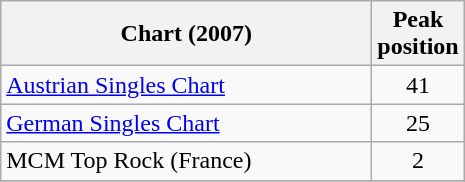<table class="wikitable">
<tr>
<th width="240">Chart (2007)</th>
<th>Peak<br>position</th>
</tr>
<tr>
<td align="left"><a href='#'>Austrian Singles Chart</a></td>
<td align="center">41</td>
</tr>
<tr>
<td align="left"><a href='#'>German Singles Chart</a></td>
<td align="center">25</td>
</tr>
<tr>
<td align="left">MCM Top Rock (France)</td>
<td align="center">2</td>
</tr>
<tr>
</tr>
</table>
